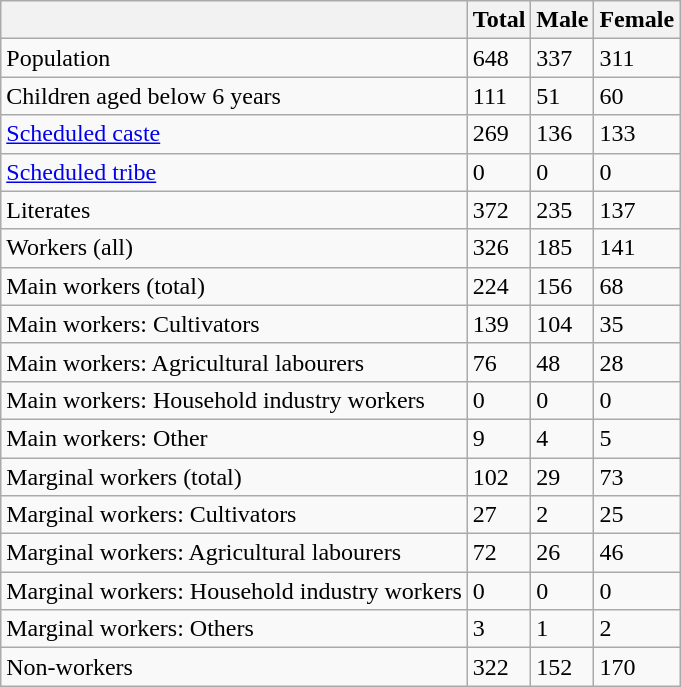<table class="wikitable sortable">
<tr>
<th></th>
<th>Total</th>
<th>Male</th>
<th>Female</th>
</tr>
<tr>
<td>Population</td>
<td>648</td>
<td>337</td>
<td>311</td>
</tr>
<tr>
<td>Children aged below 6 years</td>
<td>111</td>
<td>51</td>
<td>60</td>
</tr>
<tr>
<td><a href='#'>Scheduled caste</a></td>
<td>269</td>
<td>136</td>
<td>133</td>
</tr>
<tr>
<td><a href='#'>Scheduled tribe</a></td>
<td>0</td>
<td>0</td>
<td>0</td>
</tr>
<tr>
<td>Literates</td>
<td>372</td>
<td>235</td>
<td>137</td>
</tr>
<tr>
<td>Workers (all)</td>
<td>326</td>
<td>185</td>
<td>141</td>
</tr>
<tr>
<td>Main workers (total)</td>
<td>224</td>
<td>156</td>
<td>68</td>
</tr>
<tr>
<td>Main workers: Cultivators</td>
<td>139</td>
<td>104</td>
<td>35</td>
</tr>
<tr>
<td>Main workers: Agricultural labourers</td>
<td>76</td>
<td>48</td>
<td>28</td>
</tr>
<tr>
<td>Main workers: Household industry workers</td>
<td>0</td>
<td>0</td>
<td>0</td>
</tr>
<tr>
<td>Main workers: Other</td>
<td>9</td>
<td>4</td>
<td>5</td>
</tr>
<tr>
<td>Marginal workers (total)</td>
<td>102</td>
<td>29</td>
<td>73</td>
</tr>
<tr>
<td>Marginal workers: Cultivators</td>
<td>27</td>
<td>2</td>
<td>25</td>
</tr>
<tr>
<td>Marginal workers: Agricultural labourers</td>
<td>72</td>
<td>26</td>
<td>46</td>
</tr>
<tr>
<td>Marginal workers: Household industry workers</td>
<td>0</td>
<td>0</td>
<td>0</td>
</tr>
<tr>
<td>Marginal workers: Others</td>
<td>3</td>
<td>1</td>
<td>2</td>
</tr>
<tr>
<td>Non-workers</td>
<td>322</td>
<td>152</td>
<td>170</td>
</tr>
</table>
